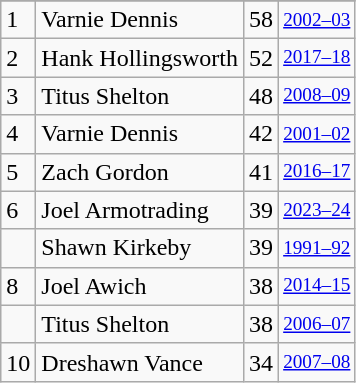<table class="wikitable">
<tr>
</tr>
<tr>
<td>1</td>
<td>Varnie Dennis</td>
<td>58</td>
<td style="font-size:80%;"><a href='#'>2002–03</a></td>
</tr>
<tr>
<td>2</td>
<td>Hank Hollingsworth</td>
<td>52</td>
<td style="font-size:80%;"><a href='#'>2017–18</a></td>
</tr>
<tr>
<td>3</td>
<td>Titus Shelton</td>
<td>48</td>
<td style="font-size:80%;"><a href='#'>2008–09</a></td>
</tr>
<tr>
<td>4</td>
<td>Varnie Dennis</td>
<td>42</td>
<td style="font-size:80%;"><a href='#'>2001–02</a></td>
</tr>
<tr>
<td>5</td>
<td>Zach Gordon</td>
<td>41</td>
<td style="font-size:80%;"><a href='#'>2016–17</a></td>
</tr>
<tr>
<td>6</td>
<td>Joel Armotrading</td>
<td>39</td>
<td style="font-size:80%;"><a href='#'>2023–24</a></td>
</tr>
<tr>
<td></td>
<td>Shawn Kirkeby</td>
<td>39</td>
<td style="font-size:80%;"><a href='#'>1991–92</a></td>
</tr>
<tr>
<td>8</td>
<td>Joel Awich</td>
<td>38</td>
<td style="font-size:80%;"><a href='#'>2014–15</a></td>
</tr>
<tr>
<td></td>
<td>Titus Shelton</td>
<td>38</td>
<td style="font-size:80%;"><a href='#'>2006–07</a></td>
</tr>
<tr>
<td>10</td>
<td>Dreshawn Vance</td>
<td>34</td>
<td style="font-size:80%;"><a href='#'>2007–08</a></td>
</tr>
</table>
